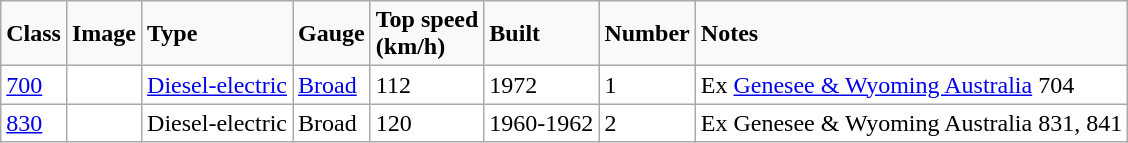<table class="wikitable sortable">
<tr style="background:#F9F9F9;">
<td><strong>Class</strong></td>
<td><strong>Image</strong></td>
<td><strong>Type</strong></td>
<td><strong>Gauge</strong></td>
<td><strong>Top speed<br>(km/h)</strong></td>
<td><strong>Built</strong></td>
<td><strong>Number</strong></td>
<td><strong>Notes</strong></td>
</tr>
<tr bgcolor="#FFFFFF">
<td><a href='#'>700</a></td>
<td></td>
<td><a href='#'>Diesel-electric</a></td>
<td><a href='#'>Broad</a></td>
<td>112</td>
<td>1972</td>
<td>1</td>
<td>Ex <a href='#'>Genesee & Wyoming Australia</a> 704</td>
</tr>
<tr bgcolor="#FFFFFF">
<td><a href='#'>830</a></td>
<td></td>
<td>Diesel-electric</td>
<td>Broad</td>
<td>120</td>
<td>1960-1962</td>
<td>2</td>
<td>Ex Genesee & Wyoming Australia 831, 841</td>
</tr>
</table>
